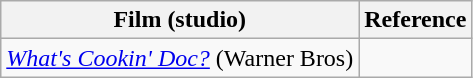<table class="wikitable">
<tr>
<th>Film (studio)</th>
<th>Reference</th>
</tr>
<tr>
<td><em><a href='#'>What's Cookin' Doc?</a></em> (Warner Bros)</td>
<td></td>
</tr>
</table>
